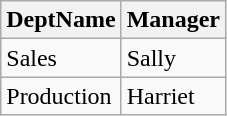<table class="wikitable">
<tr>
<th>DeptName</th>
<th>Manager</th>
</tr>
<tr>
<td>Sales</td>
<td>Sally</td>
</tr>
<tr>
<td>Production</td>
<td>Harriet</td>
</tr>
</table>
